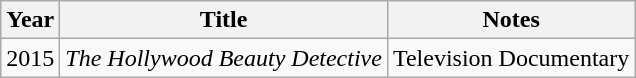<table class="wikitable">
<tr>
<th>Year</th>
<th>Title</th>
<th>Notes</th>
</tr>
<tr>
<td>2015</td>
<td><em>The Hollywood Beauty Detective</em></td>
<td>Television Documentary</td>
</tr>
</table>
